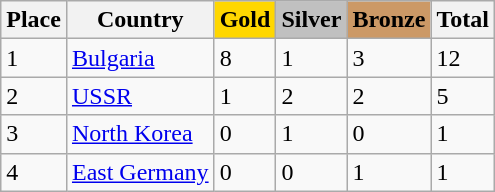<table class="wikitable">
<tr>
<th>Place</th>
<th>Country</th>
<th style="background-color:#FFD700;">Gold</th>
<th style="background-color:#C0C0C0;">Silver</th>
<th style="background-color:#CC9966;">Bronze</th>
<th>Total</th>
</tr>
<tr>
<td>1</td>
<td> <a href='#'>Bulgaria</a></td>
<td>8</td>
<td>1</td>
<td>3</td>
<td>12</td>
</tr>
<tr>
<td>2</td>
<td> <a href='#'>USSR</a></td>
<td>1</td>
<td>2</td>
<td>2</td>
<td>5</td>
</tr>
<tr>
<td>3</td>
<td> <a href='#'>North Korea</a></td>
<td>0</td>
<td>1</td>
<td>0</td>
<td>1</td>
</tr>
<tr>
<td>4</td>
<td> <a href='#'>East Germany</a></td>
<td>0</td>
<td>0</td>
<td>1</td>
<td>1</td>
</tr>
</table>
